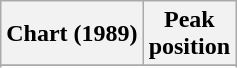<table class="wikitable sortable">
<tr>
<th align="left">Chart (1989)</th>
<th align="center">Peak<br>position</th>
</tr>
<tr>
</tr>
<tr>
</tr>
</table>
